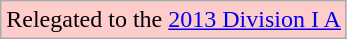<table class="wikitable">
<tr>
<td bgcolor=#ffcccc>Relegated to the <a href='#'>2013 Division I A</a></td>
</tr>
</table>
